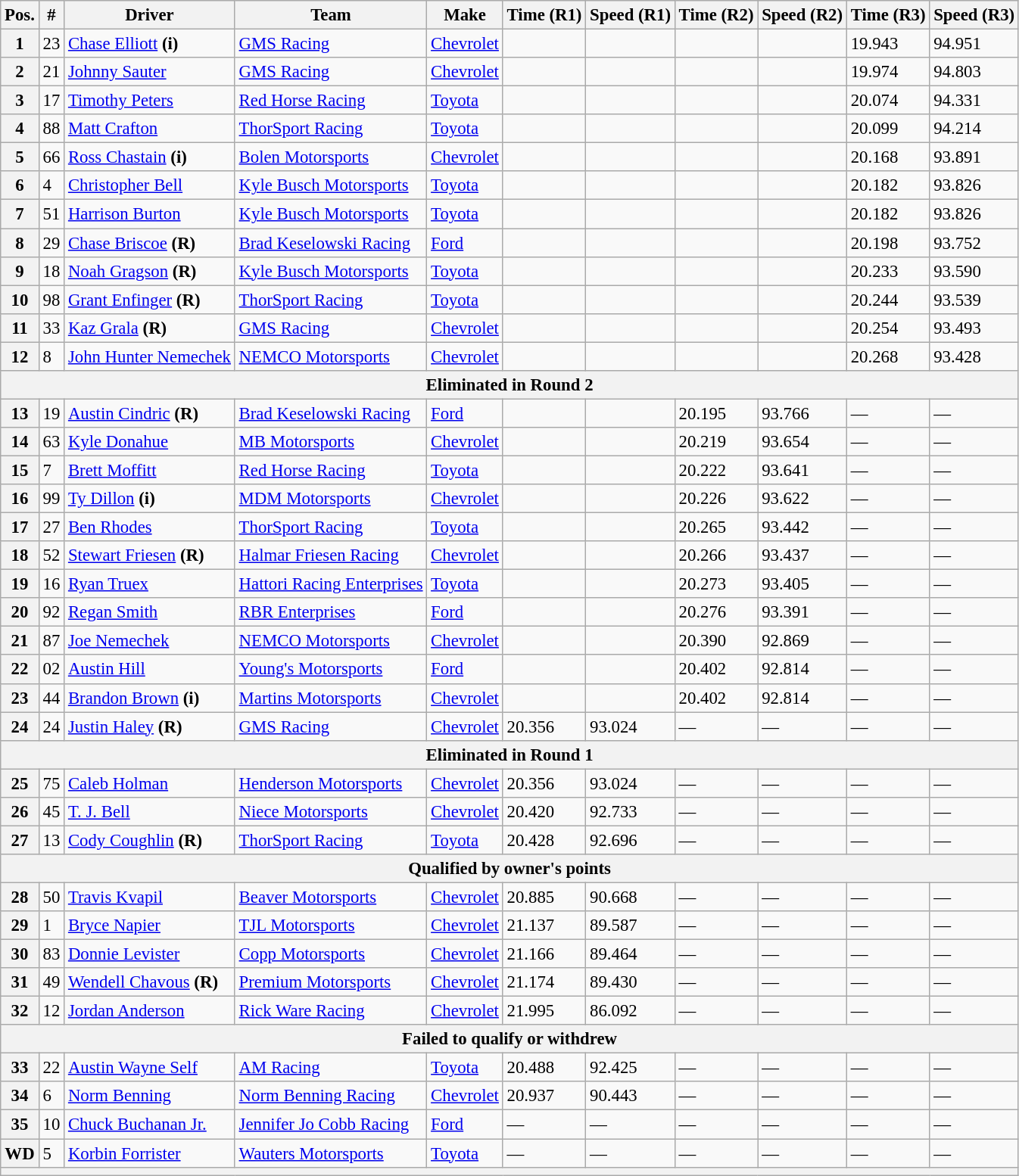<table class="wikitable" style="font-size: 95%;">
<tr>
<th>Pos.</th>
<th>#</th>
<th>Driver</th>
<th>Team</th>
<th>Make</th>
<th>Time (R1)</th>
<th>Speed (R1)</th>
<th>Time (R2)</th>
<th>Speed (R2)</th>
<th>Time (R3)</th>
<th>Speed (R3)</th>
</tr>
<tr>
<th>1</th>
<td>23</td>
<td><a href='#'>Chase Elliott</a> <strong>(i)</strong></td>
<td><a href='#'>GMS Racing</a></td>
<td><a href='#'>Chevrolet</a></td>
<td></td>
<td></td>
<td></td>
<td></td>
<td>19.943</td>
<td>94.951</td>
</tr>
<tr>
<th>2</th>
<td>21</td>
<td><a href='#'>Johnny Sauter</a></td>
<td><a href='#'>GMS Racing</a></td>
<td><a href='#'>Chevrolet</a></td>
<td></td>
<td></td>
<td></td>
<td></td>
<td>19.974</td>
<td>94.803</td>
</tr>
<tr>
<th>3</th>
<td>17</td>
<td><a href='#'>Timothy Peters</a></td>
<td><a href='#'>Red Horse Racing</a></td>
<td><a href='#'>Toyota</a></td>
<td></td>
<td></td>
<td></td>
<td></td>
<td>20.074</td>
<td>94.331</td>
</tr>
<tr>
<th>4</th>
<td>88</td>
<td><a href='#'>Matt Crafton</a></td>
<td><a href='#'>ThorSport Racing</a></td>
<td><a href='#'>Toyota</a></td>
<td></td>
<td></td>
<td></td>
<td></td>
<td>20.099</td>
<td>94.214</td>
</tr>
<tr>
<th>5</th>
<td>66</td>
<td><a href='#'>Ross Chastain</a> <strong>(i)</strong></td>
<td><a href='#'>Bolen Motorsports</a></td>
<td><a href='#'>Chevrolet</a></td>
<td></td>
<td></td>
<td></td>
<td></td>
<td>20.168</td>
<td>93.891</td>
</tr>
<tr>
<th>6</th>
<td>4</td>
<td><a href='#'>Christopher Bell</a></td>
<td><a href='#'>Kyle Busch Motorsports</a></td>
<td><a href='#'>Toyota</a></td>
<td></td>
<td></td>
<td></td>
<td></td>
<td>20.182</td>
<td>93.826</td>
</tr>
<tr>
<th>7</th>
<td>51</td>
<td><a href='#'>Harrison Burton</a></td>
<td><a href='#'>Kyle Busch Motorsports</a></td>
<td><a href='#'>Toyota</a></td>
<td></td>
<td></td>
<td></td>
<td></td>
<td>20.182</td>
<td>93.826</td>
</tr>
<tr>
<th>8</th>
<td>29</td>
<td><a href='#'>Chase Briscoe</a> <strong>(R)</strong></td>
<td><a href='#'>Brad Keselowski Racing</a></td>
<td><a href='#'>Ford</a></td>
<td></td>
<td></td>
<td></td>
<td></td>
<td>20.198</td>
<td>93.752</td>
</tr>
<tr>
<th>9</th>
<td>18</td>
<td><a href='#'>Noah Gragson</a> <strong>(R)</strong></td>
<td><a href='#'>Kyle Busch Motorsports</a></td>
<td><a href='#'>Toyota</a></td>
<td></td>
<td></td>
<td></td>
<td></td>
<td>20.233</td>
<td>93.590</td>
</tr>
<tr>
<th>10</th>
<td>98</td>
<td><a href='#'>Grant Enfinger</a> <strong>(R)</strong></td>
<td><a href='#'>ThorSport Racing</a></td>
<td><a href='#'>Toyota</a></td>
<td></td>
<td></td>
<td></td>
<td></td>
<td>20.244</td>
<td>93.539</td>
</tr>
<tr>
<th>11</th>
<td>33</td>
<td><a href='#'>Kaz Grala</a> <strong>(R)</strong></td>
<td><a href='#'>GMS Racing</a></td>
<td><a href='#'>Chevrolet</a></td>
<td></td>
<td></td>
<td></td>
<td></td>
<td>20.254</td>
<td>93.493</td>
</tr>
<tr>
<th>12</th>
<td>8</td>
<td><a href='#'>John Hunter Nemechek</a></td>
<td><a href='#'>NEMCO Motorsports</a></td>
<td><a href='#'>Chevrolet</a></td>
<td></td>
<td></td>
<td></td>
<td></td>
<td>20.268</td>
<td>93.428</td>
</tr>
<tr>
<th colspan="11">Eliminated in Round 2</th>
</tr>
<tr>
<th>13</th>
<td>19</td>
<td><a href='#'>Austin Cindric</a> <strong>(R)</strong></td>
<td><a href='#'>Brad Keselowski Racing</a></td>
<td><a href='#'>Ford</a></td>
<td></td>
<td></td>
<td>20.195</td>
<td>93.766</td>
<td>—</td>
<td>—</td>
</tr>
<tr>
<th>14</th>
<td>63</td>
<td><a href='#'>Kyle Donahue</a></td>
<td><a href='#'>MB Motorsports</a></td>
<td><a href='#'>Chevrolet</a></td>
<td></td>
<td></td>
<td>20.219</td>
<td>93.654</td>
<td>—</td>
<td>—</td>
</tr>
<tr>
<th>15</th>
<td>7</td>
<td><a href='#'>Brett Moffitt</a></td>
<td><a href='#'>Red Horse Racing</a></td>
<td><a href='#'>Toyota</a></td>
<td></td>
<td></td>
<td>20.222</td>
<td>93.641</td>
<td>—</td>
<td>—</td>
</tr>
<tr>
<th>16</th>
<td>99</td>
<td><a href='#'>Ty Dillon</a> <strong>(i)</strong></td>
<td><a href='#'>MDM Motorsports</a></td>
<td><a href='#'>Chevrolet</a></td>
<td></td>
<td></td>
<td>20.226</td>
<td>93.622</td>
<td>—</td>
<td>—</td>
</tr>
<tr>
<th>17</th>
<td>27</td>
<td><a href='#'>Ben Rhodes</a></td>
<td><a href='#'>ThorSport Racing</a></td>
<td><a href='#'>Toyota</a></td>
<td></td>
<td></td>
<td>20.265</td>
<td>93.442</td>
<td>—</td>
<td>—</td>
</tr>
<tr>
<th>18</th>
<td>52</td>
<td><a href='#'>Stewart Friesen</a> <strong>(R)</strong></td>
<td><a href='#'>Halmar Friesen Racing</a></td>
<td><a href='#'>Chevrolet</a></td>
<td></td>
<td></td>
<td>20.266</td>
<td>93.437</td>
<td>—</td>
<td>—</td>
</tr>
<tr>
<th>19</th>
<td>16</td>
<td><a href='#'>Ryan Truex</a></td>
<td><a href='#'>Hattori Racing Enterprises</a></td>
<td><a href='#'>Toyota</a></td>
<td></td>
<td></td>
<td>20.273</td>
<td>93.405</td>
<td>—</td>
<td>—</td>
</tr>
<tr>
<th>20</th>
<td>92</td>
<td><a href='#'>Regan Smith</a></td>
<td><a href='#'>RBR Enterprises</a></td>
<td><a href='#'>Ford</a></td>
<td></td>
<td></td>
<td>20.276</td>
<td>93.391</td>
<td>—</td>
<td>—</td>
</tr>
<tr>
<th>21</th>
<td>87</td>
<td><a href='#'>Joe Nemechek</a></td>
<td><a href='#'>NEMCO Motorsports</a></td>
<td><a href='#'>Chevrolet</a></td>
<td></td>
<td></td>
<td>20.390</td>
<td>92.869</td>
<td>—</td>
<td>—</td>
</tr>
<tr>
<th>22</th>
<td>02</td>
<td><a href='#'>Austin Hill</a></td>
<td><a href='#'>Young's Motorsports</a></td>
<td><a href='#'>Ford</a></td>
<td></td>
<td></td>
<td>20.402</td>
<td>92.814</td>
<td>—</td>
<td>—</td>
</tr>
<tr>
<th>23</th>
<td>44</td>
<td><a href='#'>Brandon Brown</a> <strong>(i)</strong></td>
<td><a href='#'>Martins Motorsports</a></td>
<td><a href='#'>Chevrolet</a></td>
<td></td>
<td></td>
<td>20.402</td>
<td>92.814</td>
<td>—</td>
<td>—</td>
</tr>
<tr>
<th>24</th>
<td>24</td>
<td><a href='#'>Justin Haley</a> <strong>(R)</strong></td>
<td><a href='#'>GMS Racing</a></td>
<td><a href='#'>Chevrolet</a></td>
<td>20.356</td>
<td>93.024</td>
<td>—</td>
<td>—</td>
<td>—</td>
<td>—</td>
</tr>
<tr>
<th colspan="11">Eliminated in Round 1</th>
</tr>
<tr>
<th>25</th>
<td>75</td>
<td><a href='#'>Caleb Holman</a></td>
<td><a href='#'>Henderson Motorsports</a></td>
<td><a href='#'>Chevrolet</a></td>
<td>20.356</td>
<td>93.024</td>
<td>—</td>
<td>—</td>
<td>—</td>
<td>—</td>
</tr>
<tr>
<th>26</th>
<td>45</td>
<td><a href='#'>T. J. Bell</a></td>
<td><a href='#'>Niece Motorsports</a></td>
<td><a href='#'>Chevrolet</a></td>
<td>20.420</td>
<td>92.733</td>
<td>—</td>
<td>—</td>
<td>—</td>
<td>—</td>
</tr>
<tr>
<th>27</th>
<td>13</td>
<td><a href='#'>Cody Coughlin</a> <strong>(R)</strong></td>
<td><a href='#'>ThorSport Racing</a></td>
<td><a href='#'>Toyota</a></td>
<td>20.428</td>
<td>92.696</td>
<td>—</td>
<td>—</td>
<td>—</td>
<td>—</td>
</tr>
<tr>
<th colspan="11">Qualified by owner's points</th>
</tr>
<tr>
<th>28</th>
<td>50</td>
<td><a href='#'>Travis Kvapil</a></td>
<td><a href='#'>Beaver Motorsports</a></td>
<td><a href='#'>Chevrolet</a></td>
<td>20.885</td>
<td>90.668</td>
<td>—</td>
<td>—</td>
<td>—</td>
<td>—</td>
</tr>
<tr>
<th>29</th>
<td>1</td>
<td><a href='#'>Bryce Napier</a></td>
<td><a href='#'>TJL Motorsports</a></td>
<td><a href='#'>Chevrolet</a></td>
<td>21.137</td>
<td>89.587</td>
<td>—</td>
<td>—</td>
<td>—</td>
<td>—</td>
</tr>
<tr>
<th>30</th>
<td>83</td>
<td><a href='#'>Donnie Levister</a></td>
<td><a href='#'>Copp Motorsports</a></td>
<td><a href='#'>Chevrolet</a></td>
<td>21.166</td>
<td>89.464</td>
<td>—</td>
<td>—</td>
<td>—</td>
<td>—</td>
</tr>
<tr>
<th>31</th>
<td>49</td>
<td><a href='#'>Wendell Chavous</a> <strong>(R)</strong></td>
<td><a href='#'>Premium Motorsports</a></td>
<td><a href='#'>Chevrolet</a></td>
<td>21.174</td>
<td>89.430</td>
<td>—</td>
<td>—</td>
<td>—</td>
<td>—</td>
</tr>
<tr>
<th>32</th>
<td>12</td>
<td><a href='#'>Jordan Anderson</a></td>
<td><a href='#'>Rick Ware Racing</a></td>
<td><a href='#'>Chevrolet</a></td>
<td>21.995</td>
<td>86.092</td>
<td>—</td>
<td>—</td>
<td>—</td>
<td>—</td>
</tr>
<tr>
<th colspan="11">Failed to qualify or withdrew</th>
</tr>
<tr>
<th>33</th>
<td>22</td>
<td><a href='#'>Austin Wayne Self</a></td>
<td><a href='#'>AM Racing</a></td>
<td><a href='#'>Toyota</a></td>
<td>20.488</td>
<td>92.425</td>
<td>—</td>
<td>—</td>
<td>—</td>
<td>—</td>
</tr>
<tr>
<th>34</th>
<td>6</td>
<td><a href='#'>Norm Benning</a></td>
<td><a href='#'>Norm Benning Racing</a></td>
<td><a href='#'>Chevrolet</a></td>
<td>20.937</td>
<td>90.443</td>
<td>—</td>
<td>—</td>
<td>—</td>
<td>—</td>
</tr>
<tr>
<th>35</th>
<td>10</td>
<td><a href='#'>Chuck Buchanan Jr.</a></td>
<td><a href='#'>Jennifer Jo Cobb Racing</a></td>
<td><a href='#'>Ford</a></td>
<td>—</td>
<td>—</td>
<td>—</td>
<td>—</td>
<td>—</td>
<td>—</td>
</tr>
<tr>
<th>WD</th>
<td>5</td>
<td><a href='#'>Korbin Forrister</a></td>
<td><a href='#'>Wauters Motorsports</a></td>
<td><a href='#'>Toyota</a></td>
<td>—</td>
<td>—</td>
<td>—</td>
<td>—</td>
<td>—</td>
<td>—</td>
</tr>
<tr>
<th colspan="11"></th>
</tr>
</table>
